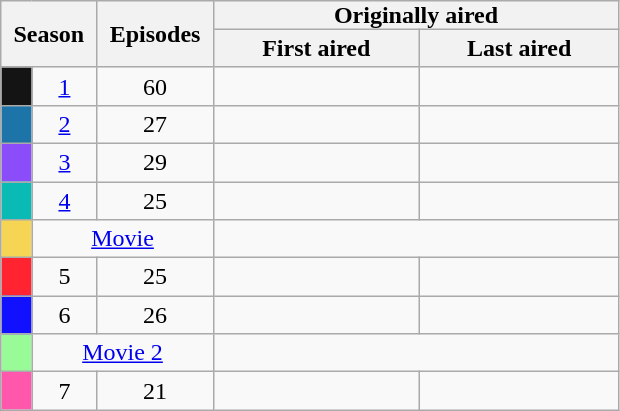<table class="wikitable plainrowheaders" style="text-align:center;">
<tr>
<th scope="col" style="padding:0 8px;" rowspan="2" colspan="2">Season</th>
<th scope="col" style="padding:0 8px;" rowspan="2">Episodes</th>
<th scope="col" style="padding:0 80px;" colspan="2">Originally aired</th>
</tr>
<tr>
<th scope="col">First aired</th>
<th scope="col">Last aired</th>
</tr>
<tr>
<td scope="row" style="background:#141414; color:#100;"></td>
<td><a href='#'>1</a></td>
<td>60</td>
<td></td>
<td></td>
</tr>
<tr>
<td scope="row" style="background:#1d74a9; color:#100;"></td>
<td><a href='#'>2</a></td>
<td>27</td>
<td></td>
<td></td>
</tr>
<tr>
<td scope="row" style="background:#8b4dfa; color:#100;"></td>
<td><a href='#'>3</a></td>
<td>29</td>
<td></td>
<td></td>
</tr>
<tr>
<td scope="row" style="background:#0abab5; color:#100;"></td>
<td><a href='#'>4</a></td>
<td>25</td>
<td></td>
<td></td>
</tr>
<tr>
<td scope="row" style="background:#f6d555; color:#100;"></td>
<td colspan="2"><a href='#'>Movie</a></td>
<td colspan="2"></td>
</tr>
<tr>
<td scope="row" style="background:#ff242f; color:#100;"></td>
<td>5</td>
<td>25</td>
<td></td>
<td></td>
</tr>
<tr>
<td scope="row" style="background:#1111ff; color:#100;"></td>
<td>6</td>
<td>26</td>
<td></td>
<td></td>
</tr>
<tr>
<td scope="row" style="background:#98FB98; color:#100;"></td>
<td colspan="2"><a href='#'>Movie 2</a></td>
<td colspan="2"></td>
</tr>
<tr>
<td scope="row" style="background:#FF57AC; color:#100;"></td>
<td>7</td>
<td>21</td>
<td></td>
<td></td>
</tr>
</table>
